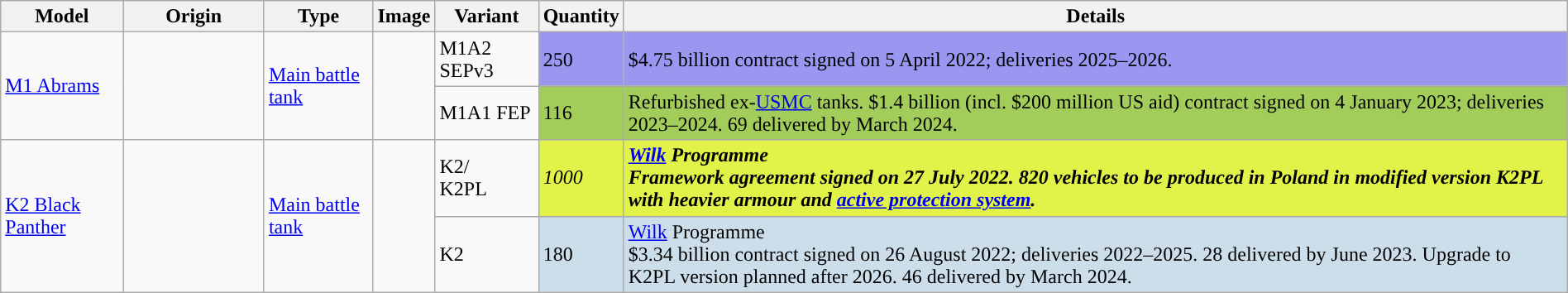<table class="wikitable" width="100%">
<tr>
<th>Model</th>
<th width="9%">Origin</th>
<th>Type</th>
<th>Image</th>
<th>Variant</th>
<th>Quantity</th>
<th>Details</th>
</tr>
<tr>
<td rowspan=2><a href='#'>M1 Abrams</a></td>
<td rowspan=2></td>
<td rowspan=2><a href='#'>Main battle tank</a></td>
<td rowspan=2></td>
<td>M1A2 SEPv3</td>
<td style="background:#9997f0">250</td>
<td style="background:#9997f0">$4.75 billion contract signed on 5 April 2022; deliveries 2025–2026.</td>
</tr>
<tr>
<td>M1A1 FEP</td>
<td style="background:#a2cd5a">116</td>
<td style="background:#a2cd5a">Refurbished ex-<a href='#'>USMC</a> tanks. $1.4 billion (incl. $200 million US aid) contract signed on 4 January 2023; deliveries 2023–2024. 69 delivered by March 2024.</td>
</tr>
<tr>
<td rowspan=2><a href='#'>K2 Black Panther</a></td>
<td rowspan=2></td>
<td rowspan=2><a href='#'>Main battle tank</a></td>
<td rowspan=2></td>
<td>K2/<br>K2PL</td>
<td style="background:#e1f249"><em>1000</em></td>
<td style="background:#e1f249"><strong><em><a href='#'>Wilk</a><em> Programme<strong><br>Framework agreement signed on 27 July 2022. 820 vehicles to be produced in Poland in modified version K2PL with heavier armour and <a href='#'>active protection system</a>.</td>
</tr>
<tr>
<td>K2</td>
<td style="background:#ccdee9">180</td>
<td style="background:#ccdee9"></em></strong><a href='#'>Wilk</a></em> Programme</strong><br>$3.34 billion contract signed on 26 August 2022; deliveries 2022–2025. 28 delivered by June 2023. Upgrade to K2PL version planned after 2026. 46 delivered by March 2024.</td>
</tr>
</table>
